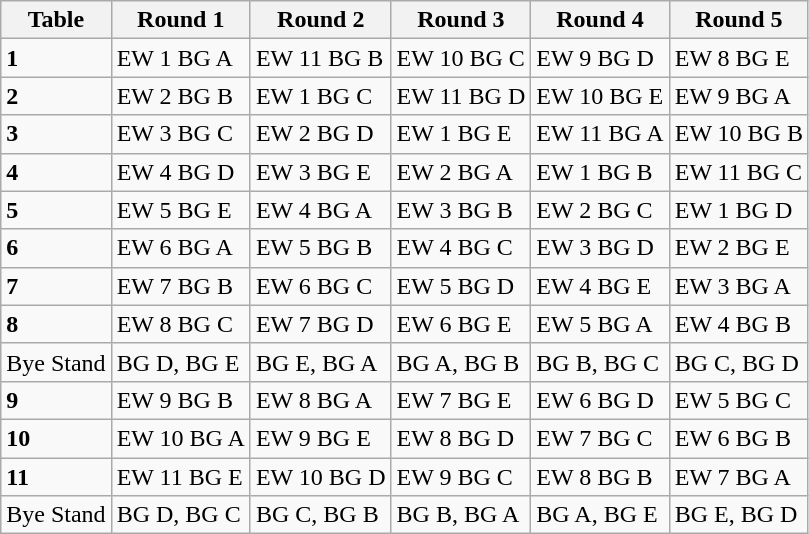<table class="wikitable">
<tr>
<th>Table</th>
<th>Round 1</th>
<th>Round 2</th>
<th>Round 3</th>
<th>Round 4</th>
<th>Round 5</th>
</tr>
<tr>
<td><strong>1</strong></td>
<td>EW 1 BG A</td>
<td>EW 11 BG B</td>
<td>EW 10 BG C</td>
<td>EW 9 BG D</td>
<td>EW 8 BG E</td>
</tr>
<tr>
<td><strong>2</strong></td>
<td>EW 2 BG B</td>
<td>EW 1 BG C</td>
<td>EW 11 BG D</td>
<td>EW 10 BG E</td>
<td>EW 9 BG A</td>
</tr>
<tr>
<td><strong>3</strong></td>
<td>EW 3 BG C</td>
<td>EW 2 BG D</td>
<td>EW 1 BG E</td>
<td>EW 11 BG A</td>
<td>EW 10 BG B</td>
</tr>
<tr>
<td><strong>4</strong></td>
<td>EW 4 BG D</td>
<td>EW 3 BG E</td>
<td>EW 2 BG A</td>
<td>EW 1 BG B</td>
<td>EW 11 BG C</td>
</tr>
<tr>
<td><strong>5</strong></td>
<td>EW 5 BG E</td>
<td>EW 4 BG A</td>
<td>EW 3 BG B</td>
<td>EW 2 BG C</td>
<td>EW 1 BG D</td>
</tr>
<tr>
<td><strong>6</strong></td>
<td>EW 6 BG A</td>
<td>EW 5 BG B</td>
<td>EW 4 BG C</td>
<td>EW 3 BG D</td>
<td>EW 2 BG E</td>
</tr>
<tr>
<td><strong>7</strong></td>
<td>EW 7 BG B</td>
<td>EW 6 BG C</td>
<td>EW 5 BG D</td>
<td>EW 4 BG E</td>
<td>EW 3 BG A</td>
</tr>
<tr>
<td><strong>8</strong></td>
<td>EW 8 BG C</td>
<td>EW 7 BG D</td>
<td>EW 6 BG E</td>
<td>EW 5 BG A</td>
<td>EW 4 BG B</td>
</tr>
<tr>
<td>Bye Stand</td>
<td>BG D, BG E</td>
<td>BG E, BG A</td>
<td>BG A, BG B</td>
<td>BG B, BG C</td>
<td>BG C, BG D</td>
</tr>
<tr>
<td><strong>9</strong></td>
<td>EW 9 BG B</td>
<td>EW 8 BG A</td>
<td>EW 7 BG E</td>
<td>EW 6 BG D</td>
<td>EW 5 BG C</td>
</tr>
<tr>
<td><strong>10</strong></td>
<td>EW 10 BG A</td>
<td>EW 9 BG E</td>
<td>EW 8 BG D</td>
<td>EW 7 BG C</td>
<td>EW 6 BG B</td>
</tr>
<tr>
<td><strong>11</strong></td>
<td>EW 11 BG E</td>
<td>EW 10 BG D</td>
<td>EW 9 BG C</td>
<td>EW 8 BG B</td>
<td>EW 7 BG A</td>
</tr>
<tr>
<td>Bye Stand</td>
<td>BG D, BG C</td>
<td>BG C, BG B</td>
<td>BG B, BG A</td>
<td>BG A, BG E</td>
<td>BG E, BG D</td>
</tr>
</table>
